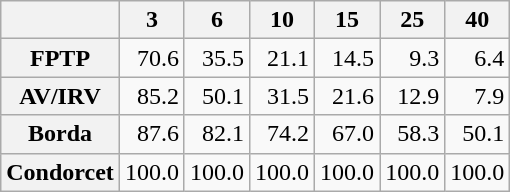<table class="wikitable floatleft" style="text-align:right;border:none">
<tr>
<th></th>
<th>3</th>
<th>6</th>
<th>10</th>
<th>15</th>
<th>25</th>
<th>40</th>
</tr>
<tr>
<th>FPTP</th>
<td>70.6</td>
<td>35.5</td>
<td>21.1</td>
<td>14.5</td>
<td>9.3</td>
<td>6.4</td>
</tr>
<tr>
<th>AV/IRV</th>
<td>85.2</td>
<td>50.1</td>
<td>31.5</td>
<td>21.6</td>
<td>12.9</td>
<td>7.9</td>
</tr>
<tr>
<th>Borda</th>
<td>87.6</td>
<td>82.1</td>
<td>74.2</td>
<td>67.0</td>
<td>58.3</td>
<td>50.1</td>
</tr>
<tr>
<th>Condorcet</th>
<td>100.0</td>
<td>100.0</td>
<td>100.0</td>
<td>100.0</td>
<td>100.0</td>
<td>100.0</td>
</tr>
</table>
